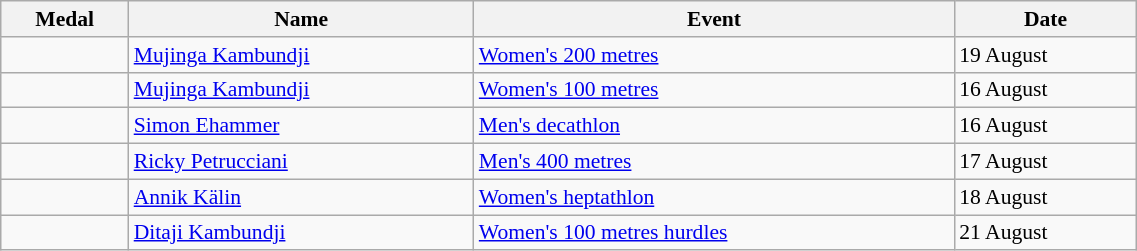<table class="wikitable" style="font-size:90%" width=60%>
<tr>
<th>Medal</th>
<th>Name</th>
<th>Event</th>
<th>Date</th>
</tr>
<tr>
<td></td>
<td><a href='#'>Mujinga Kambundji</a></td>
<td><a href='#'>Women's 200 metres</a></td>
<td>19 August</td>
</tr>
<tr>
<td></td>
<td><a href='#'>Mujinga Kambundji</a></td>
<td><a href='#'>Women's 100 metres</a></td>
<td>16 August</td>
</tr>
<tr>
<td></td>
<td><a href='#'>Simon Ehammer</a></td>
<td><a href='#'>Men's decathlon</a></td>
<td>16 August</td>
</tr>
<tr>
<td></td>
<td><a href='#'>Ricky Petrucciani</a></td>
<td><a href='#'>Men's 400 metres</a></td>
<td>17 August</td>
</tr>
<tr>
<td></td>
<td><a href='#'>Annik Kälin</a></td>
<td><a href='#'>Women's heptathlon</a></td>
<td>18 August</td>
</tr>
<tr>
<td></td>
<td><a href='#'>Ditaji Kambundji</a></td>
<td><a href='#'>Women's 100 metres hurdles</a></td>
<td>21 August</td>
</tr>
</table>
